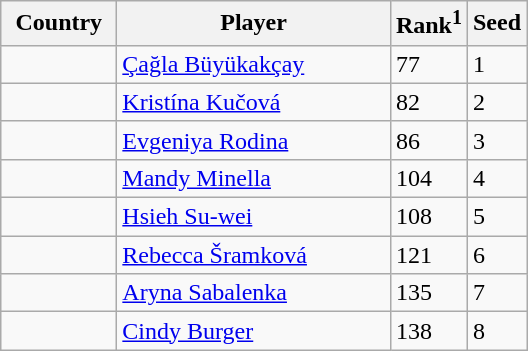<table class="sortable wikitable">
<tr>
<th width="70">Country</th>
<th width="175">Player</th>
<th>Rank<sup>1</sup></th>
<th>Seed</th>
</tr>
<tr>
<td></td>
<td><a href='#'>Çağla Büyükakçay</a></td>
<td>77</td>
<td>1</td>
</tr>
<tr>
<td></td>
<td><a href='#'>Kristína Kučová</a></td>
<td>82</td>
<td>2</td>
</tr>
<tr>
<td></td>
<td><a href='#'>Evgeniya Rodina</a></td>
<td>86</td>
<td>3</td>
</tr>
<tr>
<td></td>
<td><a href='#'>Mandy Minella</a></td>
<td>104</td>
<td>4</td>
</tr>
<tr>
<td></td>
<td><a href='#'>Hsieh Su-wei</a></td>
<td>108</td>
<td>5</td>
</tr>
<tr>
<td></td>
<td><a href='#'>Rebecca Šramková</a></td>
<td>121</td>
<td>6</td>
</tr>
<tr>
<td></td>
<td><a href='#'>Aryna Sabalenka</a></td>
<td>135</td>
<td>7</td>
</tr>
<tr>
<td></td>
<td><a href='#'>Cindy Burger</a></td>
<td>138</td>
<td>8</td>
</tr>
</table>
